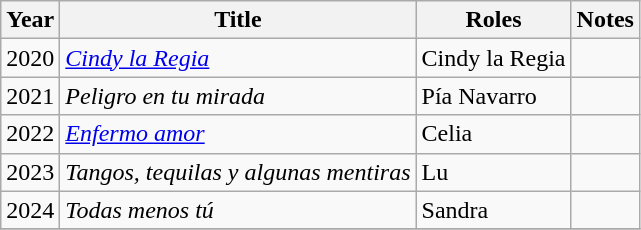<table class="wikitable sortable">
<tr>
<th>Year</th>
<th>Title</th>
<th>Roles</th>
<th>Notes</th>
</tr>
<tr>
<td>2020</td>
<td><em><a href='#'>Cindy la Regia</a></em></td>
<td>Cindy la Regia</td>
<td></td>
</tr>
<tr>
<td>2021</td>
<td><em>Peligro en tu mirada</em></td>
<td>Pía Navarro</td>
<td></td>
</tr>
<tr>
<td>2022</td>
<td><em><a href='#'>Enfermo amor</a></em></td>
<td>Celia</td>
<td></td>
</tr>
<tr>
<td>2023</td>
<td><em>Tangos, tequilas y algunas mentiras</em></td>
<td>Lu</td>
<td></td>
</tr>
<tr>
<td>2024</td>
<td><em>Todas menos tú</em></td>
<td>Sandra</td>
<td></td>
</tr>
<tr>
</tr>
</table>
